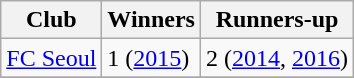<table class="wikitable">
<tr>
<th>Club</th>
<th>Winners</th>
<th>Runners-up</th>
</tr>
<tr>
<td><a href='#'>FC Seoul</a></td>
<td>1 (<a href='#'>2015</a>)</td>
<td>2 (<a href='#'>2014</a>, <a href='#'>2016</a>)</td>
</tr>
<tr>
</tr>
</table>
